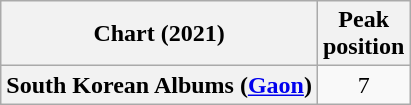<table class="wikitable sortable plainrowheaders" style="text-align:center">
<tr>
<th scope="col">Chart (2021)</th>
<th scope="col">Peak<br> position</th>
</tr>
<tr>
<th scope="row">South Korean Albums (<a href='#'>Gaon</a>)</th>
<td>7</td>
</tr>
</table>
